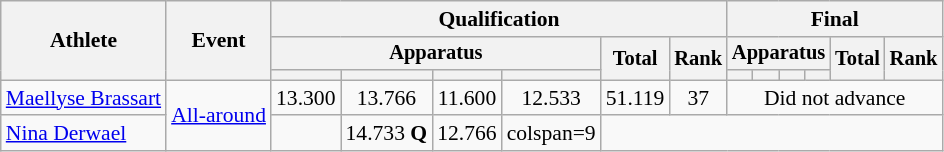<table class="wikitable" style="font-size:90%">
<tr>
<th rowspan=3>Athlete</th>
<th rowspan=3>Event</th>
<th colspan =6>Qualification</th>
<th colspan =6>Final</th>
</tr>
<tr style="font-size:95%">
<th colspan=4>Apparatus</th>
<th rowspan=2>Total</th>
<th rowspan=2>Rank</th>
<th colspan=4>Apparatus</th>
<th rowspan=2>Total</th>
<th rowspan=2>Rank</th>
</tr>
<tr style="font-size:95%">
<th></th>
<th></th>
<th></th>
<th></th>
<th></th>
<th></th>
<th></th>
<th></th>
</tr>
<tr align=center>
<td align=left><a href='#'>Maellyse Brassart</a></td>
<td align=left rowspan=2><a href='#'>All-around</a></td>
<td>13.300</td>
<td>13.766</td>
<td>11.600</td>
<td>12.533</td>
<td>51.119</td>
<td>37</td>
<td colspan=6>Did not advance</td>
</tr>
<tr align=center>
<td align=left><a href='#'>Nina Derwael</a></td>
<td></td>
<td>14.733 <strong>Q</strong></td>
<td>12.766</td>
<td>colspan=9 </td>
</tr>
</table>
